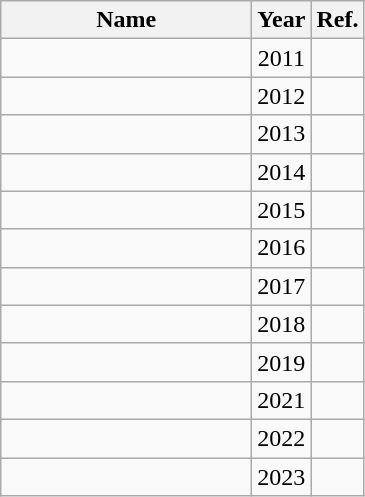<table class="wikitable sortable" style="text-align: center;">
<tr>
<th style="width:10em">Name</th>
<th>Year</th>
<th>Ref.</th>
</tr>
<tr>
<td></td>
<td>2011</td>
<td></td>
</tr>
<tr>
<td></td>
<td>2012</td>
<td></td>
</tr>
<tr>
<td></td>
<td>2013</td>
<td></td>
</tr>
<tr>
<td></td>
<td>2014</td>
<td></td>
</tr>
<tr>
<td></td>
<td>2015</td>
<td></td>
</tr>
<tr>
<td></td>
<td>2016</td>
<td></td>
</tr>
<tr>
<td></td>
<td>2017</td>
<td></td>
</tr>
<tr>
<td></td>
<td>2018</td>
<td></td>
</tr>
<tr>
<td></td>
<td>2019</td>
<td></td>
</tr>
<tr>
<td></td>
<td>2021</td>
<td></td>
</tr>
<tr>
<td></td>
<td>2022</td>
<td></td>
</tr>
<tr>
<td></td>
<td>2023</td>
<td></td>
</tr>
</table>
